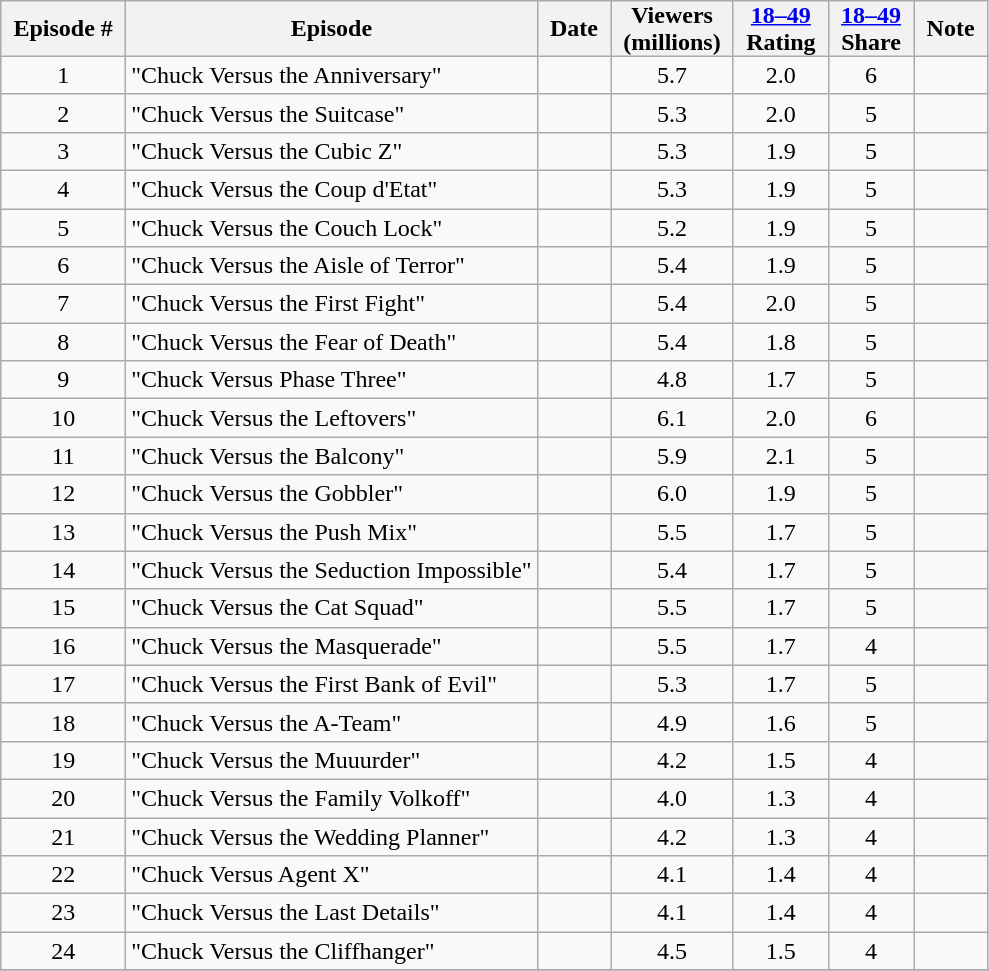<table style="text-align:center;" class="wikitable sortable">
<tr |overall=|title=|airdate=>
<th style="padding: 0px 8px">Episode #<br></th>
<th style="padding: 0px 8px">Episode<br></th>
<th style="padding: 0px 8px">Date<br></th>
<th style="padding: 0px 8px">Viewers<br>(millions)</th>
<th style="padding: 0px 8px"><a href='#'>18–49</a><br>Rating</th>
<th style="padding: 0px 8px"><a href='#'>18–49</a><br>Share</th>
<th style="padding: 0px 8px">Note</th>
</tr>
<tr>
<td>1</td>
<td style="text-align:left">"Chuck Versus the Anniversary"</td>
<td></td>
<td>5.7</td>
<td>2.0</td>
<td>6</td>
<td></td>
</tr>
<tr>
<td>2</td>
<td style="text-align:left">"Chuck Versus the Suitcase"</td>
<td></td>
<td>5.3</td>
<td>2.0</td>
<td>5</td>
<td></td>
</tr>
<tr>
<td>3</td>
<td style="text-align:left">"Chuck Versus the Cubic Z"</td>
<td></td>
<td>5.3</td>
<td>1.9</td>
<td>5</td>
<td></td>
</tr>
<tr>
<td>4</td>
<td style="text-align:left">"Chuck Versus the Coup d'Etat"</td>
<td></td>
<td>5.3</td>
<td>1.9</td>
<td>5</td>
<td></td>
</tr>
<tr>
<td>5</td>
<td style="text-align:left">"Chuck Versus the Couch Lock"</td>
<td></td>
<td>5.2</td>
<td>1.9</td>
<td>5</td>
<td></td>
</tr>
<tr>
<td>6</td>
<td style="text-align:left">"Chuck Versus the Aisle of Terror"</td>
<td></td>
<td>5.4</td>
<td>1.9</td>
<td>5</td>
<td></td>
</tr>
<tr>
<td>7</td>
<td style="text-align:left">"Chuck Versus the First Fight"</td>
<td></td>
<td>5.4</td>
<td>2.0</td>
<td>5</td>
<td></td>
</tr>
<tr>
<td>8</td>
<td style="text-align:left">"Chuck Versus the Fear of Death"</td>
<td></td>
<td>5.4</td>
<td>1.8</td>
<td>5</td>
<td></td>
</tr>
<tr>
<td>9</td>
<td style="text-align:left">"Chuck Versus Phase Three"</td>
<td></td>
<td>4.8</td>
<td>1.7</td>
<td>5</td>
<td></td>
</tr>
<tr>
<td>10</td>
<td style="text-align:left">"Chuck Versus the Leftovers"</td>
<td></td>
<td>6.1</td>
<td>2.0</td>
<td>6</td>
<td></td>
</tr>
<tr>
<td>11</td>
<td style="text-align:left">"Chuck Versus the Balcony"</td>
<td></td>
<td>5.9</td>
<td>2.1</td>
<td>5</td>
<td></td>
</tr>
<tr>
<td>12</td>
<td style="text-align:left">"Chuck Versus the Gobbler"</td>
<td></td>
<td>6.0</td>
<td>1.9</td>
<td>5</td>
<td></td>
</tr>
<tr>
<td>13</td>
<td style="text-align:left">"Chuck Versus the Push Mix"</td>
<td></td>
<td>5.5</td>
<td>1.7</td>
<td>5</td>
<td></td>
</tr>
<tr>
<td>14</td>
<td style="text-align:left">"Chuck Versus the Seduction Impossible"</td>
<td></td>
<td>5.4</td>
<td>1.7</td>
<td>5</td>
<td></td>
</tr>
<tr>
<td>15</td>
<td style="text-align:left">"Chuck Versus the Cat Squad"</td>
<td></td>
<td>5.5</td>
<td>1.7</td>
<td>5</td>
<td></td>
</tr>
<tr>
<td>16</td>
<td style="text-align:left">"Chuck Versus the Masquerade"</td>
<td></td>
<td>5.5</td>
<td>1.7</td>
<td>4</td>
<td></td>
</tr>
<tr>
<td>17</td>
<td style="text-align:left">"Chuck Versus the First Bank of Evil"</td>
<td></td>
<td>5.3</td>
<td>1.7</td>
<td>5</td>
<td></td>
</tr>
<tr>
<td>18</td>
<td style="text-align:left">"Chuck Versus the A-Team"</td>
<td></td>
<td>4.9</td>
<td>1.6</td>
<td>5</td>
<td></td>
</tr>
<tr>
<td>19</td>
<td style="text-align:left">"Chuck Versus the Muuurder"</td>
<td></td>
<td>4.2</td>
<td>1.5</td>
<td>4</td>
<td></td>
</tr>
<tr>
<td>20</td>
<td style="text-align:left">"Chuck Versus the Family Volkoff"</td>
<td></td>
<td>4.0</td>
<td>1.3</td>
<td>4</td>
<td></td>
</tr>
<tr>
<td>21</td>
<td style="text-align:left">"Chuck Versus the Wedding Planner"</td>
<td></td>
<td>4.2</td>
<td>1.3</td>
<td>4</td>
<td></td>
</tr>
<tr>
<td>22</td>
<td style="text-align:left">"Chuck Versus Agent X"</td>
<td></td>
<td>4.1</td>
<td>1.4</td>
<td>4</td>
<td></td>
</tr>
<tr>
<td>23</td>
<td style="text-align:left">"Chuck Versus the Last Details"</td>
<td></td>
<td>4.1</td>
<td>1.4</td>
<td>4</td>
<td></td>
</tr>
<tr>
<td>24</td>
<td style="text-align:left">"Chuck Versus the Cliffhanger"</td>
<td></td>
<td>4.5</td>
<td>1.5</td>
<td>4</td>
<td></td>
</tr>
<tr>
</tr>
</table>
